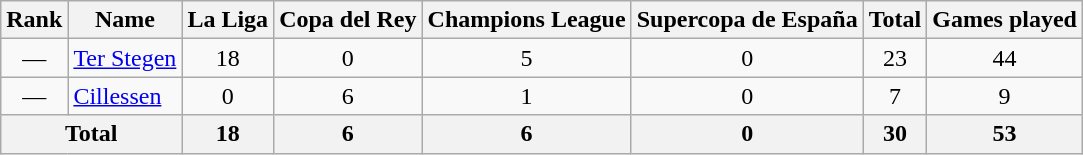<table class="wikitable" style="text-align: center;">
<tr>
<th>Rank</th>
<th>Name</th>
<th>La Liga</th>
<th>Copa del Rey</th>
<th>Champions League</th>
<th>Supercopa de España</th>
<th>Total</th>
<th>Games played</th>
</tr>
<tr>
<td>—</td>
<td align=left> <a href='#'>Ter Stegen</a></td>
<td>18</td>
<td>0</td>
<td>5</td>
<td>0</td>
<td>23</td>
<td>44</td>
</tr>
<tr>
<td>—</td>
<td align=left> <a href='#'>Cillessen</a></td>
<td>0</td>
<td>6</td>
<td>1</td>
<td>0</td>
<td>7</td>
<td>9</td>
</tr>
<tr>
<th colspan=2>Total</th>
<th>18</th>
<th>6</th>
<th>6</th>
<th>0</th>
<th>30</th>
<th>53</th>
</tr>
</table>
